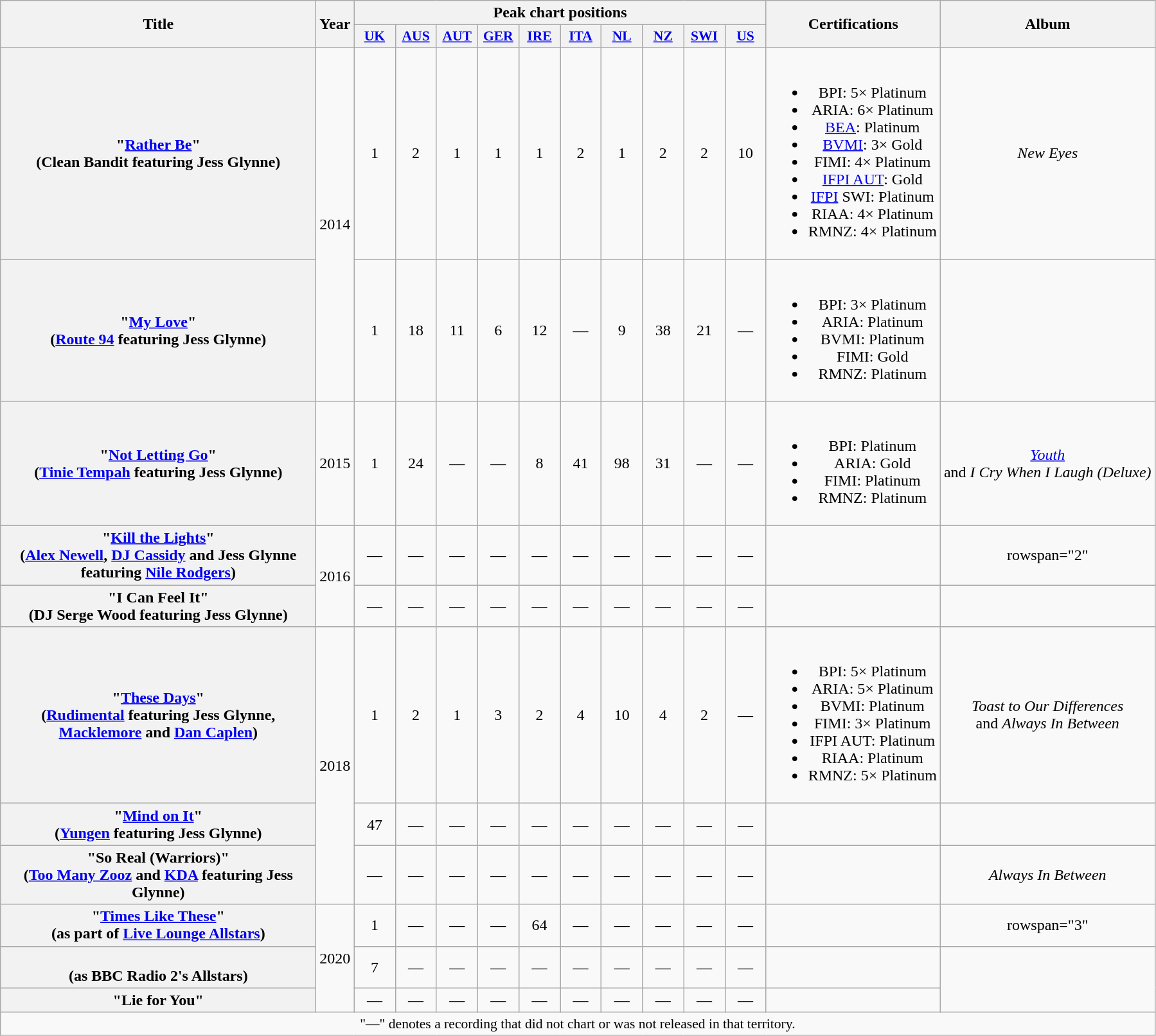<table class="wikitable plainrowheaders" style="text-align:center;">
<tr>
<th scope="col" rowspan="2" style="width:20em;">Title</th>
<th scope="col" rowspan="2" style="width:1em;">Year</th>
<th scope="col" colspan="10">Peak chart positions</th>
<th scope="col" rowspan="2">Certifications</th>
<th scope="col" rowspan="2">Album</th>
</tr>
<tr>
<th scope="col" style="width:2.5em;font-size:90%;"><a href='#'>UK</a><br></th>
<th scope="col" style="width:2.5em;font-size:90%;"><a href='#'>AUS</a><br></th>
<th scope="col" style="width:2.5em;font-size:90%;"><a href='#'>AUT</a><br></th>
<th scope="col" style="width:2.5em;font-size:90%;"><a href='#'>GER</a><br></th>
<th scope="col" style="width:2.5em;font-size:90%;"><a href='#'>IRE</a><br></th>
<th scope="col" style="width:2.5em;font-size:90%;"><a href='#'>ITA</a><br></th>
<th scope="col" style="width:2.5em;font-size:90%;"><a href='#'>NL</a><br></th>
<th scope="col" style="width:2.5em;font-size:90%;"><a href='#'>NZ</a><br></th>
<th scope="col" style="width:2.5em;font-size:90%;"><a href='#'>SWI</a><br></th>
<th scope="col" style="width:2.5em;font-size:90%;"><a href='#'>US</a><br></th>
</tr>
<tr>
<th scope="row">"<a href='#'>Rather Be</a>" <br><span>(Clean Bandit featuring Jess Glynne)</span></th>
<td rowspan="2">2014</td>
<td>1</td>
<td>2</td>
<td>1</td>
<td>1</td>
<td>1</td>
<td>2</td>
<td>1</td>
<td>2</td>
<td>2</td>
<td>10</td>
<td><br><ul><li>BPI: 5× Platinum</li><li>ARIA: 6× Platinum</li><li><a href='#'>BEA</a>: Platinum</li><li><a href='#'>BVMI</a>: 3× Gold</li><li>FIMI: 4× Platinum</li><li><a href='#'>IFPI AUT</a>: Gold</li><li><a href='#'>IFPI</a> SWI: Platinum</li><li>RIAA: 4× Platinum</li><li>RMNZ: 4× Platinum</li></ul></td>
<td><em>New Eyes</em></td>
</tr>
<tr>
<th scope="row">"<a href='#'>My Love</a>"  <br><span>(<a href='#'>Route 94</a> featuring Jess Glynne)</span></th>
<td>1</td>
<td>18</td>
<td>11</td>
<td>6</td>
<td>12</td>
<td>—</td>
<td>9</td>
<td>38</td>
<td>21</td>
<td>—</td>
<td><br><ul><li>BPI: 3× Platinum</li><li>ARIA: Platinum</li><li>BVMI: Platinum</li><li>FIMI: Gold</li><li>RMNZ: Platinum</li></ul></td>
<td></td>
</tr>
<tr>
<th scope="row">"<a href='#'>Not Letting Go</a>" <br><span>(<a href='#'>Tinie Tempah</a> featuring Jess Glynne)</span></th>
<td>2015</td>
<td>1</td>
<td>24</td>
<td>—</td>
<td>—</td>
<td>8</td>
<td>41</td>
<td>98</td>
<td>31</td>
<td>—</td>
<td>—</td>
<td><br><ul><li>BPI: Platinum</li><li>ARIA: Gold</li><li>FIMI: Platinum</li><li>RMNZ: Platinum</li></ul></td>
<td><em><a href='#'>Youth</a></em><br>and <em>I Cry When I Laugh (Deluxe)</em></td>
</tr>
<tr>
<th scope="row">"<a href='#'>Kill the Lights</a>" <br><span>(<a href='#'>Alex Newell</a>, <a href='#'>DJ Cassidy</a> and Jess Glynne featuring <a href='#'>Nile Rodgers</a>)</span></th>
<td rowspan="2">2016</td>
<td>—</td>
<td>—</td>
<td>—</td>
<td>—</td>
<td>—</td>
<td>—</td>
<td>—</td>
<td>—</td>
<td>—</td>
<td>—</td>
<td></td>
<td>rowspan="2" </td>
</tr>
<tr>
<th scope="row">"I Can Feel It" <br><span>(DJ Serge Wood featuring Jess Glynne)</span></th>
<td>—</td>
<td>—</td>
<td>—</td>
<td>—</td>
<td>—</td>
<td>—</td>
<td>—</td>
<td>—</td>
<td>—</td>
<td>—</td>
<td></td>
</tr>
<tr>
<th scope="row">"<a href='#'>These Days</a>"<br><span>(<a href='#'>Rudimental</a> featuring Jess Glynne, <a href='#'>Macklemore</a> and <a href='#'>Dan Caplen</a>)</span></th>
<td rowspan="3">2018</td>
<td>1</td>
<td>2</td>
<td>1</td>
<td>3</td>
<td>2</td>
<td>4</td>
<td>10</td>
<td>4</td>
<td>2</td>
<td>—</td>
<td><br><ul><li>BPI: 5× Platinum</li><li>ARIA: 5× Platinum</li><li>BVMI: Platinum</li><li>FIMI: 3× Platinum</li><li>IFPI AUT: Platinum</li><li>RIAA: Platinum</li><li>RMNZ: 5× Platinum</li></ul></td>
<td><em>Toast to Our Differences</em><br>and <em>Always In Between</em></td>
</tr>
<tr>
<th scope="row">"<a href='#'>Mind on It</a>"<br><span>(<a href='#'>Yungen</a> featuring Jess Glynne)</span></th>
<td>47</td>
<td>—</td>
<td>—</td>
<td>—</td>
<td>—</td>
<td>—</td>
<td>—</td>
<td>—</td>
<td>—</td>
<td>—</td>
<td></td>
<td></td>
</tr>
<tr>
<th scope="row">"So Real (Warriors)"<br><span>(<a href='#'>Too Many Zooz</a> and <a href='#'>KDA</a> featuring Jess Glynne)</span></th>
<td>—</td>
<td>—</td>
<td>—</td>
<td>—</td>
<td>—</td>
<td>—</td>
<td>—</td>
<td>—</td>
<td>—</td>
<td>—</td>
<td></td>
<td><em>Always In Between</em></td>
</tr>
<tr>
<th scope="row">"<a href='#'>Times Like These</a>"<br><span>(as part of <a href='#'>Live Lounge Allstars</a>)</span></th>
<td rowspan="3">2020</td>
<td>1</td>
<td>—</td>
<td>—</td>
<td>—</td>
<td>64</td>
<td>—</td>
<td>—</td>
<td>—</td>
<td>—</td>
<td>—</td>
<td></td>
<td>rowspan="3" </td>
</tr>
<tr>
<th scope="row"><br><span>(as BBC Radio 2's Allstars)</span></th>
<td>7</td>
<td>—</td>
<td>—</td>
<td>—</td>
<td>—</td>
<td>—</td>
<td>—</td>
<td>—</td>
<td>—</td>
<td>—</td>
<td></td>
</tr>
<tr>
<th scope="row">"Lie for You" <br></th>
<td>—</td>
<td>—</td>
<td>—</td>
<td>—</td>
<td>—</td>
<td>—</td>
<td>—</td>
<td>—</td>
<td>—</td>
<td>—</td>
<td></td>
</tr>
<tr>
<td colspan="14" style="font-size:90%">"—" denotes a recording that did not chart or was not released in that territory.</td>
</tr>
</table>
